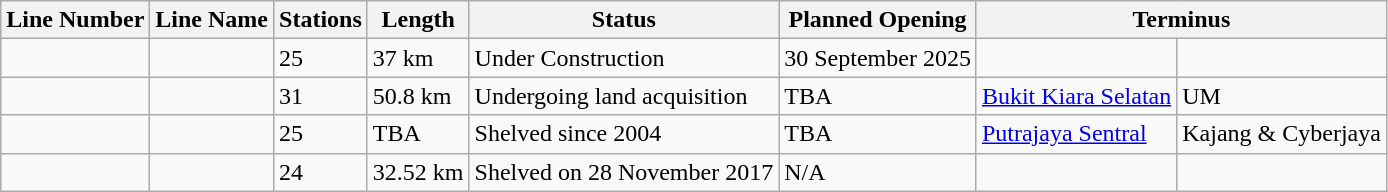<table class="wikitable">
<tr>
<th>Line Number</th>
<th>Line Name</th>
<th>Stations</th>
<th>Length</th>
<th>Status</th>
<th>Planned Opening</th>
<th colspan="2">Terminus</th>
</tr>
<tr align=>
<td align=center><big></big></td>
<td></td>
<td>25</td>
<td>37 km</td>
<td>Under Construction</td>
<td>30 September 2025</td>
<td></td>
<td></td>
</tr>
<tr align=>
<td align="center"><big> </big></td>
<td></td>
<td>31</td>
<td>50.8 km</td>
<td>Undergoing land acquisition</td>
<td>TBA</td>
<td><a href='#'>Bukit Kiara Selatan</a></td>
<td>UM</td>
</tr>
<tr align=>
<td align=center><big></big></td>
<td></td>
<td>25</td>
<td>TBA</td>
<td>Shelved since 2004</td>
<td>TBA</td>
<td><a href='#'>Putrajaya Sentral</a></td>
<td>Kajang & Cyberjaya</td>
</tr>
<tr align=>
<td align=center><big></big></td>
<td></td>
<td>24</td>
<td>32.52 km</td>
<td>Shelved on 28 November 2017</td>
<td>N/A</td>
<td></td>
<td></td>
</tr>
</table>
